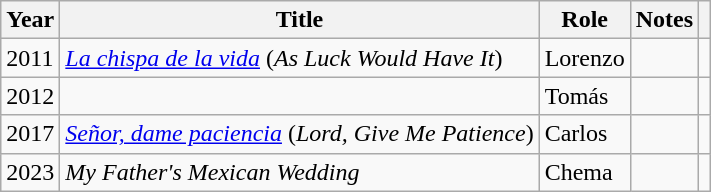<table class="wikitable sortable">
<tr>
<th>Year</th>
<th>Title</th>
<th>Role</th>
<th class="unsortable">Notes</th>
<th></th>
</tr>
<tr>
<td>2011</td>
<td><a href='#'><em>La chispa de la vida</em></a> (<em>As Luck Would Have It</em>)</td>
<td>Lorenzo</td>
<td></td>
<td align = "center"></td>
</tr>
<tr>
<td>2012</td>
<td><em></em></td>
<td>Tomás</td>
<td></td>
<td align = "center"></td>
</tr>
<tr>
<td>2017</td>
<td><em><a href='#'>Señor, dame paciencia</a></em> (<em>Lord, Give Me Patience</em>)</td>
<td>Carlos</td>
<td></td>
<td align = "center"></td>
</tr>
<tr>
<td>2023</td>
<td><em>My Father's Mexican Wedding</em></td>
<td>Chema</td>
<td></td>
<td></td>
</tr>
</table>
